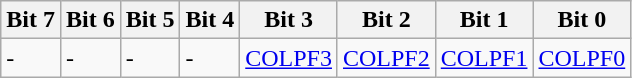<table class="wikitable">
<tr>
<th>Bit 7</th>
<th>Bit 6</th>
<th>Bit 5</th>
<th>Bit 4</th>
<th>Bit 3</th>
<th>Bit 2</th>
<th>Bit 1</th>
<th>Bit 0</th>
</tr>
<tr>
<td>-</td>
<td>-</td>
<td>-</td>
<td>-</td>
<td><a href='#'>COLPF3</a></td>
<td><a href='#'>COLPF2</a></td>
<td><a href='#'>COLPF1</a></td>
<td><a href='#'>COLPF0</a></td>
</tr>
</table>
